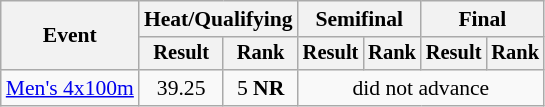<table class=wikitable style=font-size:90%;text-align:center>
<tr>
<th rowspan=2>Event</th>
<th colspan=2>Heat/Qualifying</th>
<th colspan=2>Semifinal</th>
<th colspan=2>Final</th>
</tr>
<tr style=font-size:95%>
<th>Result</th>
<th>Rank</th>
<th>Result</th>
<th>Rank</th>
<th>Result</th>
<th>Rank</th>
</tr>
<tr>
<td align=left><a href='#'>Men's 4x100m</a></td>
<td>39.25</td>
<td>5 <strong>NR</strong></td>
<td colspan=4>did not advance</td>
</tr>
</table>
